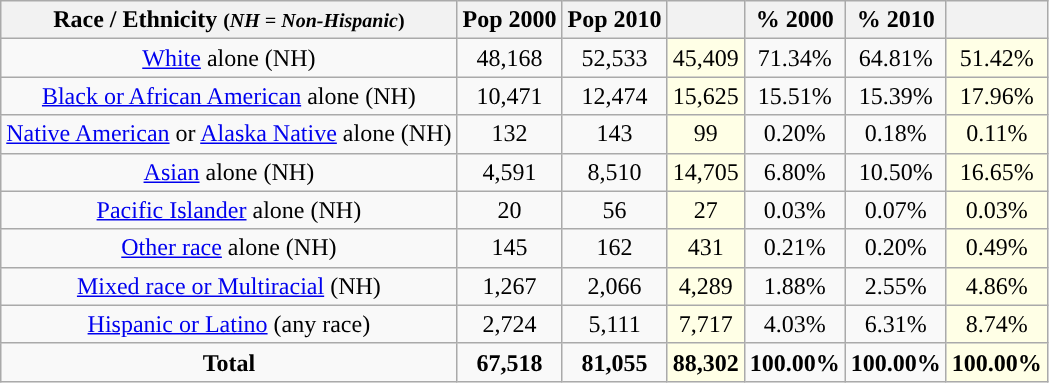<table class="wikitable" style="text-align:center;">
<tr>
<th>Race / Ethnicity <small>(<em>NH = Non-Hispanic</em>)</small></th>
<th>Pop 2000</th>
<th>Pop 2010</th>
<th></th>
<th>% 2000</th>
<th>% 2010</th>
<th></th>
</tr>
<tr>
<td><a href='#'>White</a> alone (NH)</td>
<td>48,168</td>
<td>52,533</td>
<td style='background: #ffffe6;'>45,409</td>
<td>71.34%</td>
<td>64.81%</td>
<td style='background: #ffffe6;'>51.42%</td>
</tr>
<tr>
<td><a href='#'>Black or African American</a> alone (NH)</td>
<td>10,471</td>
<td>12,474</td>
<td style='background: #ffffe6;'>15,625</td>
<td>15.51%</td>
<td>15.39%</td>
<td style='background: #ffffe6;'>17.96%</td>
</tr>
<tr>
<td><a href='#'>Native American</a> or <a href='#'>Alaska Native</a> alone (NH)</td>
<td>132</td>
<td>143</td>
<td style='background: #ffffe6;'>99</td>
<td>0.20%</td>
<td>0.18%</td>
<td style='background: #ffffe6;'>0.11%</td>
</tr>
<tr>
<td><a href='#'>Asian</a> alone (NH)</td>
<td>4,591</td>
<td>8,510</td>
<td style='background: #ffffe6;'>14,705</td>
<td>6.80%</td>
<td>10.50%</td>
<td style='background: #ffffe6;'>16.65%</td>
</tr>
<tr>
<td><a href='#'>Pacific Islander</a> alone (NH)</td>
<td>20</td>
<td>56</td>
<td style='background: #ffffe6;'>27</td>
<td>0.03%</td>
<td>0.07%</td>
<td style='background: #ffffe6;'>0.03%</td>
</tr>
<tr>
<td><a href='#'>Other race</a> alone (NH)</td>
<td>145</td>
<td>162</td>
<td style='background: #ffffe6;'>431</td>
<td>0.21%</td>
<td>0.20%</td>
<td style='background: #ffffe6;'>0.49%</td>
</tr>
<tr>
<td><a href='#'>Mixed race or Multiracial</a> (NH)</td>
<td>1,267</td>
<td>2,066</td>
<td style='background: #ffffe6;'>4,289</td>
<td>1.88%</td>
<td>2.55%</td>
<td style='background: #ffffe6;'>4.86%</td>
</tr>
<tr>
<td><a href='#'>Hispanic or Latino</a> (any race)</td>
<td>2,724</td>
<td>5,111</td>
<td style='background: #ffffe6;'>7,717</td>
<td>4.03%</td>
<td>6.31%</td>
<td style='background: #ffffe6;'>8.74%</td>
</tr>
<tr>
<td><strong>Total</strong></td>
<td><strong>67,518</strong></td>
<td><strong>81,055</strong></td>
<td style='background: #ffffe6;'><strong>88,302</strong></td>
<td><strong>100.00%</strong></td>
<td><strong>100.00%</strong></td>
<td style='background: #ffffe6;'><strong>100.00%</strong></td>
</tr>
</table>
